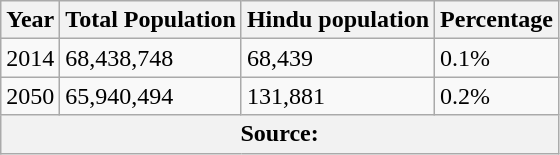<table class="wikitable">
<tr>
<th>Year</th>
<th>Total Population</th>
<th>Hindu population</th>
<th>Percentage</th>
</tr>
<tr>
<td>2014</td>
<td>68,438,748</td>
<td>68,439</td>
<td>0.1%</td>
</tr>
<tr>
<td>2050</td>
<td>65,940,494</td>
<td>131,881</td>
<td>0.2%</td>
</tr>
<tr>
<th colspan="4">Source:</th>
</tr>
</table>
